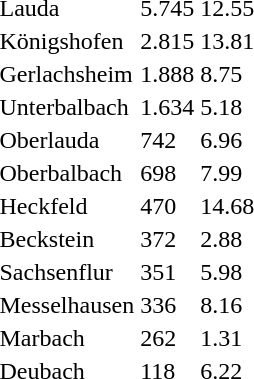<table>
<tr>
<td>Lauda</td>
<td>5.745</td>
<td>12.55</td>
</tr>
<tr>
<td>Königshofen</td>
<td>2.815</td>
<td>13.81</td>
</tr>
<tr>
<td>Gerlachsheim</td>
<td>1.888</td>
<td>8.75</td>
</tr>
<tr>
<td>Unterbalbach</td>
<td>1.634</td>
<td>5.18</td>
</tr>
<tr>
<td>Oberlauda</td>
<td>742</td>
<td>6.96</td>
</tr>
<tr>
<td>Oberbalbach</td>
<td>698</td>
<td>7.99</td>
</tr>
<tr>
<td>Heckfeld</td>
<td>470</td>
<td>14.68</td>
</tr>
<tr>
<td>Beckstein</td>
<td>372</td>
<td>2.88</td>
</tr>
<tr>
<td>Sachsenflur</td>
<td>351</td>
<td>5.98</td>
</tr>
<tr>
<td>Messelhausen</td>
<td>336</td>
<td>8.16</td>
</tr>
<tr>
<td>Marbach</td>
<td>262</td>
<td>1.31</td>
</tr>
<tr>
<td>Deubach</td>
<td>118</td>
<td>6.22</td>
</tr>
</table>
